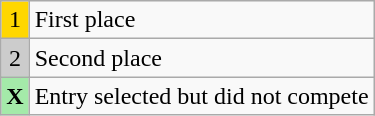<table class="wikitable">
<tr>
<td style="background-color:#FFD700; text-align:center;">1</td>
<td>First place</td>
</tr>
<tr>
<td style="background-color:#CCC; text-align:center;">2</td>
<td>Second place<br></td>
</tr>
<tr>
<td style="background-color:#A4EAA9; text-align:center;"><strong>X</strong></td>
<td>Entry selected but did not compete<br></td>
</tr>
</table>
